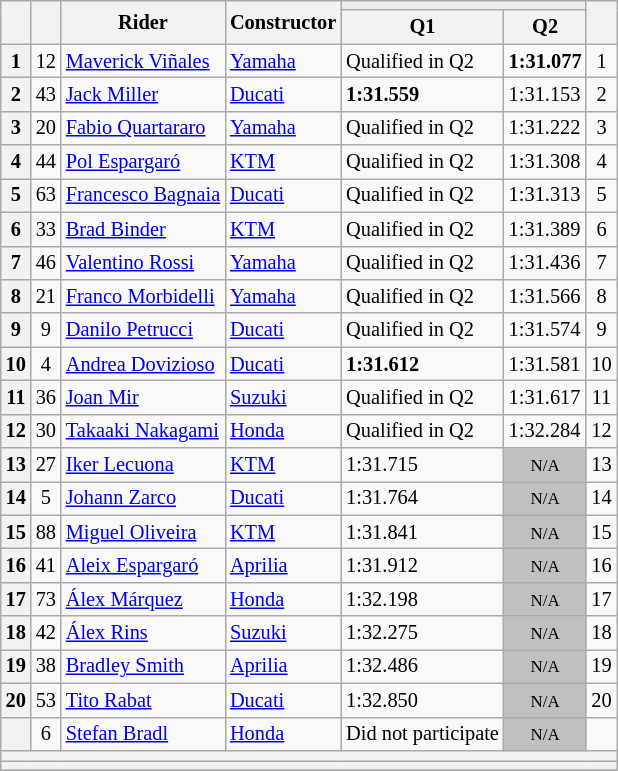<table class="wikitable sortable" style="font-size: 85%;">
<tr>
<th rowspan="2"></th>
<th rowspan="2"></th>
<th rowspan="2">Rider</th>
<th rowspan="2">Constructor</th>
<th colspan="2" style="background:#eaecf0; text-align:center;"></th>
<th rowspan="2"></th>
</tr>
<tr>
<th scope="col">Q1</th>
<th scope="col">Q2</th>
</tr>
<tr>
<th scope="row">1</th>
<td align="center">12</td>
<td> <a href='#'>Maverick Viñales</a></td>
<td><a href='#'>Yamaha</a></td>
<td>Qualified in Q2</td>
<td><strong>1:31.077</strong></td>
<td align="center">1</td>
</tr>
<tr>
<th scope="row">2</th>
<td align="center">43</td>
<td> <a href='#'>Jack Miller</a></td>
<td><a href='#'>Ducati</a></td>
<td><strong>1:31.559</strong></td>
<td>1:31.153</td>
<td align="center">2</td>
</tr>
<tr>
<th scope="row">3</th>
<td align="center">20</td>
<td> <a href='#'>Fabio Quartararo</a></td>
<td><a href='#'>Yamaha</a></td>
<td>Qualified in Q2</td>
<td>1:31.222</td>
<td align="center">3</td>
</tr>
<tr>
<th scope="row">4</th>
<td align="center">44</td>
<td> <a href='#'>Pol Espargaró</a></td>
<td><a href='#'>KTM</a></td>
<td>Qualified in Q2</td>
<td>1:31.308</td>
<td align="center">4</td>
</tr>
<tr>
<th scope="row">5</th>
<td align="center">63</td>
<td> <a href='#'>Francesco Bagnaia</a></td>
<td><a href='#'>Ducati</a></td>
<td>Qualified in Q2</td>
<td>1:31.313</td>
<td align="center">5</td>
</tr>
<tr>
<th scope="row">6</th>
<td align="center">33</td>
<td> <a href='#'>Brad Binder</a></td>
<td><a href='#'>KTM</a></td>
<td>Qualified in Q2</td>
<td>1:31.389</td>
<td align="center">6</td>
</tr>
<tr>
<th scope="row">7</th>
<td align="center">46</td>
<td> <a href='#'>Valentino Rossi</a></td>
<td><a href='#'>Yamaha</a></td>
<td>Qualified in Q2</td>
<td>1:31.436</td>
<td align="center">7</td>
</tr>
<tr>
<th scope="row">8</th>
<td align="center">21</td>
<td> <a href='#'>Franco Morbidelli</a></td>
<td><a href='#'>Yamaha</a></td>
<td>Qualified in Q2</td>
<td>1:31.566</td>
<td align="center">8</td>
</tr>
<tr>
<th scope="row">9</th>
<td align="center">9</td>
<td> <a href='#'>Danilo Petrucci</a></td>
<td><a href='#'>Ducati</a></td>
<td>Qualified in Q2</td>
<td>1:31.574</td>
<td align="center">9</td>
</tr>
<tr>
<th scope="row">10</th>
<td align="center">4</td>
<td> <a href='#'>Andrea Dovizioso</a></td>
<td><a href='#'>Ducati</a></td>
<td><strong>1:31.612</strong></td>
<td>1:31.581</td>
<td align="center">10</td>
</tr>
<tr>
<th scope="row">11</th>
<td align="center">36</td>
<td> <a href='#'>Joan Mir</a></td>
<td><a href='#'>Suzuki</a></td>
<td>Qualified in Q2</td>
<td>1:31.617</td>
<td align="center">11</td>
</tr>
<tr>
<th scope="row">12</th>
<td align="center">30</td>
<td> <a href='#'>Takaaki Nakagami</a></td>
<td><a href='#'>Honda</a></td>
<td>Qualified in Q2</td>
<td>1:32.284</td>
<td align="center">12</td>
</tr>
<tr>
<th scope="row">13</th>
<td align="center">27</td>
<td> <a href='#'>Iker Lecuona</a></td>
<td><a href='#'>KTM</a></td>
<td>1:31.715</td>
<td style="background: silver" align="center" data-sort-value="13"><small>N/A</small></td>
<td align="center">13</td>
</tr>
<tr>
<th scope="row">14</th>
<td align="center">5</td>
<td> <a href='#'>Johann Zarco</a></td>
<td><a href='#'>Ducati</a></td>
<td>1:31.764</td>
<td style="background: silver" align="center" data-sort-value="13"><small>N/A</small></td>
<td align="center">14</td>
</tr>
<tr>
<th scope="row">15</th>
<td align="center">88</td>
<td> <a href='#'>Miguel Oliveira</a></td>
<td><a href='#'>KTM</a></td>
<td>1:31.841</td>
<td style="background: silver" align="center" data-sort-value="13"><small>N/A</small></td>
<td align="center">15</td>
</tr>
<tr>
<th scope="row">16</th>
<td align="center">41</td>
<td> <a href='#'>Aleix Espargaró</a></td>
<td><a href='#'>Aprilia</a></td>
<td>1:31.912</td>
<td style="background: silver" align="center" data-sort-value="13"><small>N/A</small></td>
<td align="center">16</td>
</tr>
<tr>
<th scope="row">17</th>
<td align="center">73</td>
<td> <a href='#'>Álex Márquez</a></td>
<td><a href='#'>Honda</a></td>
<td>1:32.198</td>
<td style="background: silver" align="center" data-sort-value="13"><small>N/A</small></td>
<td align="center">17</td>
</tr>
<tr>
<th scope="row">18</th>
<td align="center">42</td>
<td> <a href='#'>Álex Rins</a></td>
<td><a href='#'>Suzuki</a></td>
<td>1:32.275</td>
<td style="background: silver" align="center" data-sort-value="13"><small>N/A</small></td>
<td align="center">18</td>
</tr>
<tr>
<th scope="row">19</th>
<td align="center">38</td>
<td> <a href='#'>Bradley Smith</a></td>
<td><a href='#'>Aprilia</a></td>
<td>1:32.486</td>
<td style="background: silver" align="center" data-sort-value="13"><small>N/A</small></td>
<td align="center">19</td>
</tr>
<tr>
<th scope="row">20</th>
<td align="center">53</td>
<td> <a href='#'>Tito Rabat</a></td>
<td><a href='#'>Ducati</a></td>
<td>1:32.850</td>
<td style="background: silver" align="center" data-sort-value="13"><small>N/A</small></td>
<td align="center">20</td>
</tr>
<tr>
<th scope="row"></th>
<td align="center">6</td>
<td> <a href='#'>Stefan Bradl</a></td>
<td><a href='#'>Honda</a></td>
<td>Did not participate</td>
<td style="background: silver" align="center" data-sort-value="13"><small>N/A</small></td>
<td align="center"></td>
</tr>
<tr>
<th colspan=9></th>
</tr>
<tr>
<th colspan=9></th>
</tr>
<tr>
</tr>
</table>
